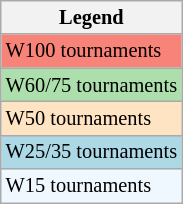<table class="wikitable" style="font-size:85%">
<tr>
<th>Legend</th>
</tr>
<tr style="background:#f88379;">
<td>W100 tournaments</td>
</tr>
<tr style="background:#addfad;">
<td>W60/75 tournaments</td>
</tr>
<tr style="background:#ffe4c4;">
<td>W50 tournaments</td>
</tr>
<tr style="background:lightblue;">
<td>W25/35 tournaments</td>
</tr>
<tr style="background:#f0f8ff;">
<td>W15 tournaments</td>
</tr>
</table>
